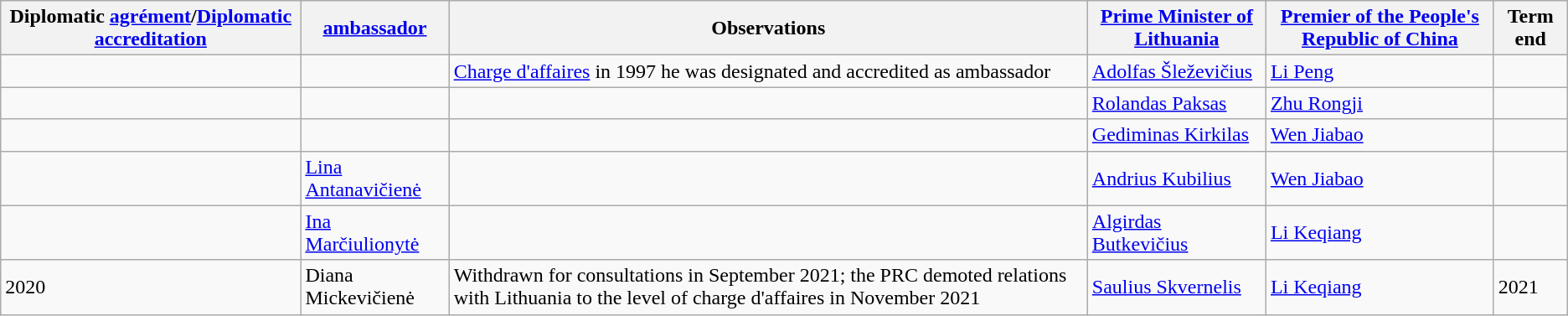<table class="wikitable sortable">
<tr>
<th>Diplomatic <a href='#'>agrément</a>/<a href='#'>Diplomatic accreditation</a></th>
<th><a href='#'>ambassador</a></th>
<th>Observations</th>
<th><a href='#'>Prime Minister of Lithuania</a></th>
<th><a href='#'>Premier of the People's Republic of China</a></th>
<th>Term end</th>
</tr>
<tr>
<td></td>
<td></td>
<td><a href='#'>Charge d'affaires</a> in 1997 he was designated and accredited as ambassador</td>
<td><a href='#'>Adolfas Šleževičius</a></td>
<td><a href='#'>Li Peng</a></td>
<td></td>
</tr>
<tr>
<td></td>
<td></td>
<td></td>
<td><a href='#'>Rolandas Paksas</a></td>
<td><a href='#'>Zhu Rongji</a></td>
<td></td>
</tr>
<tr>
<td></td>
<td></td>
<td></td>
<td><a href='#'>Gediminas Kirkilas</a></td>
<td><a href='#'>Wen Jiabao</a></td>
<td></td>
</tr>
<tr>
<td></td>
<td><a href='#'>Lina Antanavičienė</a></td>
<td></td>
<td><a href='#'>Andrius Kubilius</a></td>
<td><a href='#'>Wen Jiabao</a></td>
<td></td>
</tr>
<tr>
<td></td>
<td><a href='#'>Ina Marčiulionytė</a></td>
<td></td>
<td><a href='#'>Algirdas Butkevičius</a></td>
<td><a href='#'>Li Keqiang</a></td>
<td></td>
</tr>
<tr>
<td>2020</td>
<td>Diana Mickevičienė</td>
<td>Withdrawn for consultations in September 2021; the PRC demoted relations with Lithuania to the level of charge d'affaires in November 2021</td>
<td><a href='#'>Saulius Skvernelis</a></td>
<td><a href='#'>Li Keqiang</a></td>
<td>2021</td>
</tr>
</table>
